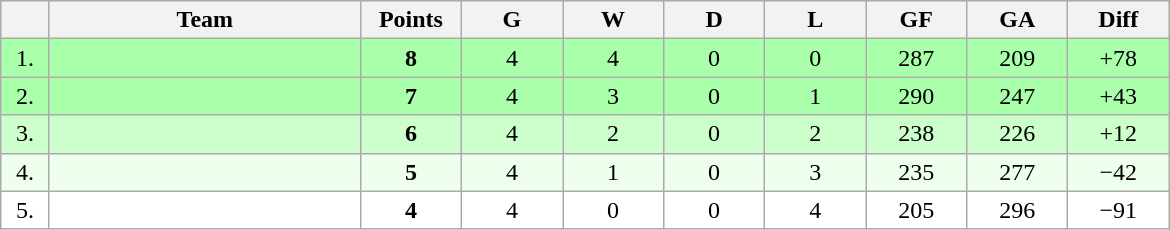<table class=wikitable style="text-align:center">
<tr bgcolor="#DCDCDC">
<th width="25"></th>
<th width="200">Team</th>
<th width="60">Points</th>
<th width="60">G</th>
<th width="60">W</th>
<th width="60">D</th>
<th width="60">L</th>
<th width="60">GF</th>
<th width="60">GA</th>
<th width="60">Diff</th>
</tr>
<tr bgcolor=#AAFFAA>
<td>1.</td>
<td align=left></td>
<td><strong>8</strong></td>
<td>4</td>
<td>4</td>
<td>0</td>
<td>0</td>
<td>287</td>
<td>209</td>
<td>+78</td>
</tr>
<tr bgcolor=#AAFFAA>
<td>2.</td>
<td align=left></td>
<td><strong>7</strong></td>
<td>4</td>
<td>3</td>
<td>0</td>
<td>1</td>
<td>290</td>
<td>247</td>
<td>+43</td>
</tr>
<tr bgcolor=#CCFFCC>
<td>3.</td>
<td align=left></td>
<td><strong>6</strong></td>
<td>4</td>
<td>2</td>
<td>0</td>
<td>2</td>
<td>238</td>
<td>226</td>
<td>+12</td>
</tr>
<tr bgcolor=#EEFFEE>
<td>4.</td>
<td align=left></td>
<td><strong>5</strong></td>
<td>4</td>
<td>1</td>
<td>0</td>
<td>3</td>
<td>235</td>
<td>277</td>
<td>−42</td>
</tr>
<tr bgcolor=#FFFFFF>
<td>5.</td>
<td align=left></td>
<td><strong>4</strong></td>
<td>4</td>
<td>0</td>
<td>0</td>
<td>4</td>
<td>205</td>
<td>296</td>
<td>−91</td>
</tr>
</table>
